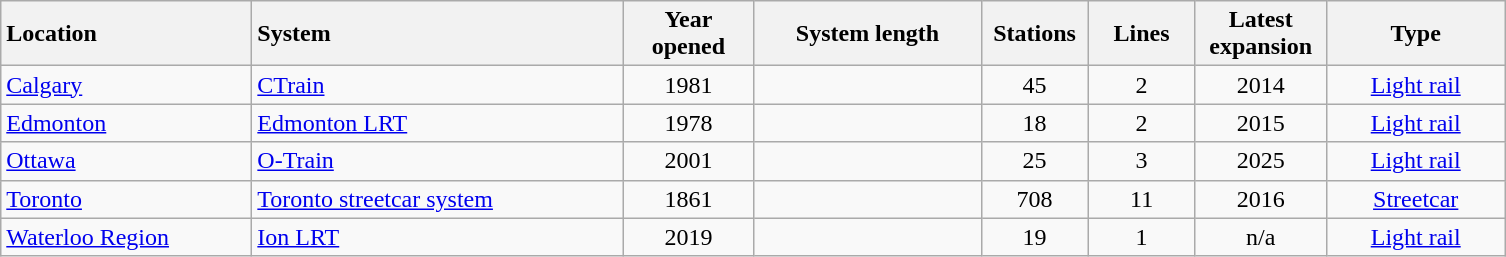<table class="wikitable sortable">
<tr>
<th style="text-align:left; width:10em;">Location</th>
<th style="text-align:left; width:15em;">System</th>
<th style="width:5em;">Year opened</th>
<th style="width:9em;">System length</th>
<th style="width:4em;" data-sort-type="number">Stations</th>
<th style="width:4em;">Lines</th>
<th style="width:5em;">Latest expansion</th>
<th style="width:7em;">Type</th>
</tr>
<tr class="sort">
<td><a href='#'>Calgary</a></td>
<td><a href='#'>CTrain</a></td>
<td style="text-align:center;">1981</td>
<td></td>
<td style="text-align:center;">45</td>
<td style="text-align:center;">2</td>
<td style="text-align:center;">2014</td>
<td style="text-align:center;"><a href='#'>Light rail</a></td>
</tr>
<tr>
<td><a href='#'>Edmonton</a></td>
<td><a href='#'>Edmonton LRT</a></td>
<td style="text-align:center;">1978</td>
<td></td>
<td style="text-align:center;">18</td>
<td style="text-align:center;">2</td>
<td style="text-align:center;">2015</td>
<td style="text-align:center;"><a href='#'>Light rail</a></td>
</tr>
<tr>
<td><a href='#'>Ottawa</a></td>
<td><a href='#'>O-Train</a></td>
<td style="text-align:center;">2001</td>
<td></td>
<td style="text-align:center;">25</td>
<td style="text-align:center;">3</td>
<td style="text-align:center;">2025</td>
<td style="text-align:center;"><a href='#'>Light rail</a></td>
</tr>
<tr>
<td><a href='#'>Toronto</a></td>
<td><a href='#'>Toronto streetcar system</a></td>
<td style="text-align:center;">1861</td>
<td></td>
<td style="text-align:center;">708</td>
<td style="text-align:center;">11</td>
<td style="text-align:center;">2016</td>
<td style="text-align:center;"><a href='#'>Streetcar</a></td>
</tr>
<tr>
<td><a href='#'>Waterloo Region</a></td>
<td><a href='#'>Ion LRT</a></td>
<td style="text-align:center;">2019</td>
<td></td>
<td style="text-align:center;">19</td>
<td style="text-align:center;">1</td>
<td style="text-align:center;">n/a</td>
<td style="text-align:center;"><a href='#'>Light rail</a></td>
</tr>
</table>
